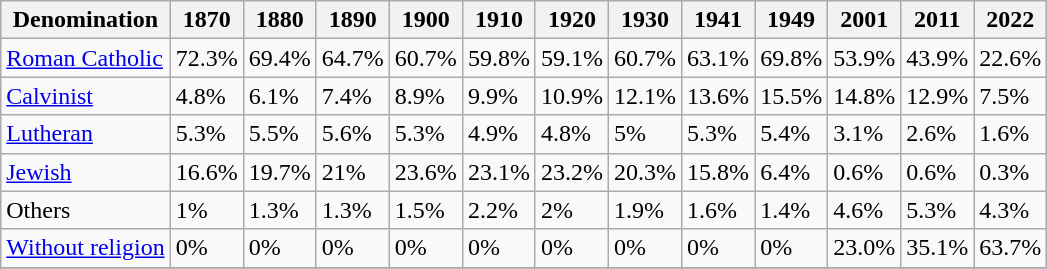<table class="wikitable">
<tr>
<th>Denomination</th>
<th>1870</th>
<th>1880</th>
<th>1890</th>
<th>1900</th>
<th>1910</th>
<th>1920</th>
<th>1930</th>
<th>1941</th>
<th>1949</th>
<th>2001</th>
<th>2011</th>
<th>2022</th>
</tr>
<tr>
<td><a href='#'>Roman Catholic</a></td>
<td>72.3%</td>
<td>69.4%</td>
<td>64.7%</td>
<td>60.7%</td>
<td>59.8%</td>
<td>59.1%</td>
<td>60.7%</td>
<td>63.1%</td>
<td>69.8%</td>
<td>53.9%</td>
<td>43.9%</td>
<td>22.6%</td>
</tr>
<tr>
<td><a href='#'>Calvinist</a></td>
<td>4.8%</td>
<td>6.1%</td>
<td>7.4%</td>
<td>8.9%</td>
<td>9.9%</td>
<td>10.9%</td>
<td>12.1%</td>
<td>13.6%</td>
<td>15.5%</td>
<td>14.8%</td>
<td>12.9%</td>
<td>7.5%</td>
</tr>
<tr>
<td><a href='#'>Lutheran</a></td>
<td>5.3%</td>
<td>5.5%</td>
<td>5.6%</td>
<td>5.3%</td>
<td>4.9%</td>
<td>4.8%</td>
<td>5%</td>
<td>5.3%</td>
<td>5.4%</td>
<td>3.1%</td>
<td>2.6%</td>
<td>1.6%</td>
</tr>
<tr>
<td><a href='#'>Jewish</a></td>
<td>16.6%</td>
<td>19.7%</td>
<td>21%</td>
<td>23.6%</td>
<td>23.1%</td>
<td>23.2%</td>
<td>20.3%</td>
<td>15.8%</td>
<td>6.4%</td>
<td>0.6%</td>
<td>0.6%</td>
<td>0.3%</td>
</tr>
<tr>
<td>Others</td>
<td>1%</td>
<td>1.3%</td>
<td>1.3%</td>
<td>1.5%</td>
<td>2.2%</td>
<td>2%</td>
<td>1.9%</td>
<td>1.6%</td>
<td>1.4%</td>
<td>4.6%</td>
<td>5.3%</td>
<td>4.3%</td>
</tr>
<tr>
<td><a href='#'>Without religion</a></td>
<td>0%</td>
<td>0%</td>
<td>0%</td>
<td>0%</td>
<td>0%</td>
<td>0%</td>
<td>0%</td>
<td>0%</td>
<td>0%</td>
<td>23.0%</td>
<td>35.1%</td>
<td>63.7%</td>
</tr>
<tr>
</tr>
</table>
